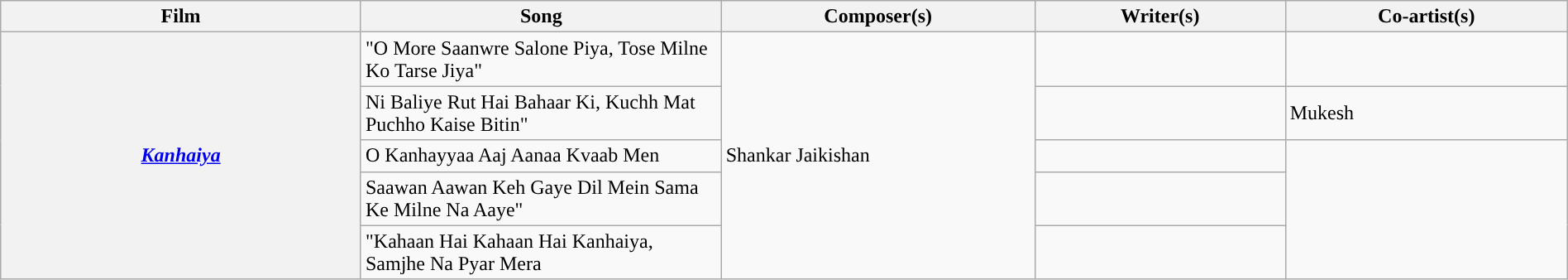<table class="wikitable plainrowheaders" style="width:100%; textcolor:#000">
<tr style="background:#b0e0e66;">
<th scope="col" style="width:23%;"><strong>Film</strong></th>
<th scope="col" style="width:23%;"><strong>Song</strong></th>
<th scope="col" style="width:20%;"><strong>Composer(s)</strong></th>
<th scope="col" style="width:16%;"><strong>Writer(s)</strong></th>
<th scope="col" style="width:18%;"><strong>Co-artist(s)</strong></th>
</tr>
<tr>
<th Rowspan=5><em><a href='#'>Kanhaiya</a></em></th>
<td>"O More Saanwre Salone Piya, Tose Milne Ko Tarse Jiya"</td>
<td rowspan=5>Shankar Jaikishan</td>
<td></td>
<td></td>
</tr>
<tr>
<td>Ni Baliye Rut Hai Bahaar Ki, Kuchh Mat Puchho Kaise Bitin"</td>
<td></td>
<td>Mukesh</td>
</tr>
<tr>
<td>O Kanhayyaa Aaj Aanaa Kvaab Men</td>
<td></td>
<td rowspan=3></td>
</tr>
<tr>
<td>Saawan Aawan Keh Gaye Dil Mein Sama Ke Milne Na Aaye"</td>
<td></td>
</tr>
<tr>
<td>"Kahaan Hai Kahaan Hai Kanhaiya, Samjhe Na Pyar Mera</td>
<td></td>
</tr>
</table>
